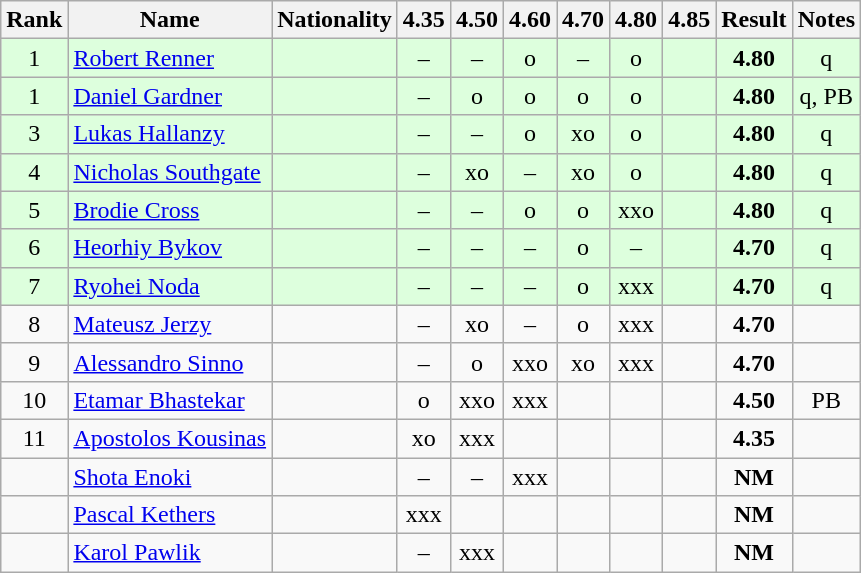<table class="wikitable sortable" style="text-align:center">
<tr>
<th>Rank</th>
<th>Name</th>
<th>Nationality</th>
<th>4.35</th>
<th>4.50</th>
<th>4.60</th>
<th>4.70</th>
<th>4.80</th>
<th>4.85</th>
<th>Result</th>
<th>Notes</th>
</tr>
<tr bgcolor=ddffdd>
<td>1</td>
<td align=left><a href='#'>Robert Renner</a></td>
<td align=left></td>
<td>–</td>
<td>–</td>
<td>o</td>
<td>–</td>
<td>o</td>
<td></td>
<td><strong>4.80</strong></td>
<td>q</td>
</tr>
<tr bgcolor=ddffdd>
<td>1</td>
<td align=left><a href='#'>Daniel Gardner</a></td>
<td align=left></td>
<td>–</td>
<td>o</td>
<td>o</td>
<td>o</td>
<td>o</td>
<td></td>
<td><strong>4.80</strong></td>
<td>q, PB</td>
</tr>
<tr bgcolor=ddffdd>
<td>3</td>
<td align=left><a href='#'>Lukas Hallanzy</a></td>
<td align=left></td>
<td>–</td>
<td>–</td>
<td>o</td>
<td>xo</td>
<td>o</td>
<td></td>
<td><strong>4.80</strong></td>
<td>q</td>
</tr>
<tr bgcolor=ddffdd>
<td>4</td>
<td align=left><a href='#'>Nicholas Southgate</a></td>
<td align=left></td>
<td>–</td>
<td>xo</td>
<td>–</td>
<td>xo</td>
<td>o</td>
<td></td>
<td><strong>4.80</strong></td>
<td>q</td>
</tr>
<tr bgcolor=ddffdd>
<td>5</td>
<td align=left><a href='#'>Brodie Cross</a></td>
<td align=left></td>
<td>–</td>
<td>–</td>
<td>o</td>
<td>o</td>
<td>xxo</td>
<td></td>
<td><strong>4.80</strong></td>
<td>q</td>
</tr>
<tr bgcolor=ddffdd>
<td>6</td>
<td align=left><a href='#'>Heorhiy Bykov</a></td>
<td align=left></td>
<td>–</td>
<td>–</td>
<td>–</td>
<td>o</td>
<td>–</td>
<td></td>
<td><strong>4.70</strong></td>
<td>q</td>
</tr>
<tr bgcolor=ddffdd>
<td>7</td>
<td align=left><a href='#'>Ryohei Noda</a></td>
<td align=left></td>
<td>–</td>
<td>–</td>
<td>–</td>
<td>o</td>
<td>xxx</td>
<td></td>
<td><strong>4.70</strong></td>
<td>q</td>
</tr>
<tr>
<td>8</td>
<td align=left><a href='#'>Mateusz Jerzy</a></td>
<td align=left></td>
<td>–</td>
<td>xo</td>
<td>–</td>
<td>o</td>
<td>xxx</td>
<td></td>
<td><strong>4.70</strong></td>
<td></td>
</tr>
<tr>
<td>9</td>
<td align=left><a href='#'>Alessandro Sinno</a></td>
<td align=left></td>
<td>–</td>
<td>o</td>
<td>xxo</td>
<td>xo</td>
<td>xxx</td>
<td></td>
<td><strong>4.70</strong></td>
<td></td>
</tr>
<tr>
<td>10</td>
<td align=left><a href='#'>Etamar Bhastekar</a></td>
<td align=left></td>
<td>o</td>
<td>xxo</td>
<td>xxx</td>
<td></td>
<td></td>
<td></td>
<td><strong>4.50</strong></td>
<td>PB</td>
</tr>
<tr>
<td>11</td>
<td align=left><a href='#'>Apostolos Kousinas</a></td>
<td align=left></td>
<td>xo</td>
<td>xxx</td>
<td></td>
<td></td>
<td></td>
<td></td>
<td><strong>4.35</strong></td>
<td></td>
</tr>
<tr>
<td></td>
<td align=left><a href='#'>Shota Enoki</a></td>
<td align=left></td>
<td>–</td>
<td>–</td>
<td>xxx</td>
<td></td>
<td></td>
<td></td>
<td><strong>NM</strong></td>
<td></td>
</tr>
<tr>
<td></td>
<td align=left><a href='#'>Pascal Kethers</a></td>
<td align=left></td>
<td>xxx</td>
<td></td>
<td></td>
<td></td>
<td></td>
<td></td>
<td><strong>NM</strong></td>
<td></td>
</tr>
<tr>
<td></td>
<td align=left><a href='#'>Karol Pawlik</a></td>
<td align=left></td>
<td>–</td>
<td>xxx</td>
<td></td>
<td></td>
<td></td>
<td></td>
<td><strong>NM</strong></td>
<td></td>
</tr>
</table>
